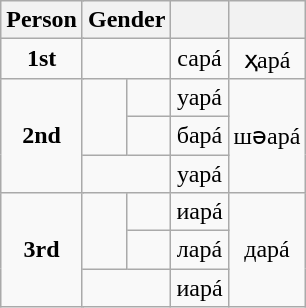<table class="wikitable" style="text-align:center">
<tr style="font-weight:bold; text-align:center;">
<th colspan="2">Person</th>
<th colspan="2">Gender</th>
<th colspan="2"></th>
<th colspan="2"></th>
</tr>
<tr>
<td colspan="2" style="font-weight:bold;">1st</td>
<td colspan="2"> </td>
<td colspan="2">сарá</td>
<td colspan="2">ҳарá</td>
</tr>
<tr>
<td rowspan="3" colspan="2" style="text-align:center; font-weight:bold;">2nd</td>
<td rowspan="2" style="text-align:center; font-weight:bold;"></td>
<td style="font-weight:bold;"></td>
<td colspan="2">уарá</td>
<td rowspan="3" colspan="2" style="text-align:center;">шәарá</td>
</tr>
<tr>
<td style="font-weight:bold;"></td>
<td colspan="2">барá</td>
</tr>
<tr>
<td colspan="2" style="font-weight:bold;"></td>
<td colspan="2">уарá</td>
</tr>
<tr>
<td rowspan="3" colspan="2" style="text-align:center; font-weight:bold;">3rd</td>
<td rowspan="2" style="text-align:center; font-weight:bold;"></td>
<td style="font-weight:bold;"></td>
<td colspan="2">иарá</td>
<td rowspan="3" colspan="2" style="text-align:center;">дарá</td>
</tr>
<tr>
<td style="font-weight:bold;"></td>
<td colspan="2">ларá</td>
</tr>
<tr>
<td colspan="2" style="font-weight:bold;"></td>
<td colspan="2">иарá</td>
</tr>
</table>
